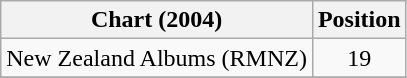<table class="wikitable">
<tr>
<th>Chart (2004)</th>
<th>Position</th>
</tr>
<tr>
<td align="left">New Zealand Albums (RMNZ)</td>
<td align="center">19</td>
</tr>
<tr>
</tr>
</table>
